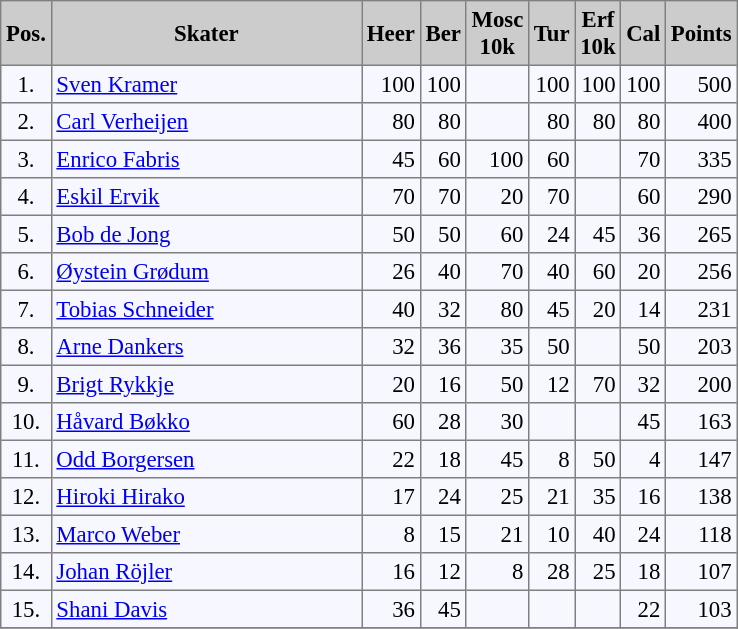<table bgcolor="#f7f8ff" cellpadding="3" cellspacing="0" border="1" style="font-size: 95%; border: gray solid 1px; border-collapse: collapse;">
<tr bgcolor="#CCCCCC">
<td align="center" width="10"><strong>Pos.</strong></td>
<td align="center" width="200"><strong>Skater</strong></td>
<td align="center" width="20"><strong>Heer</strong></td>
<td align="center" width="20"><strong>Ber</strong></td>
<td align="center" width="20"><strong>Mosc 10k</strong></td>
<td align="center" width="20"><strong>Tur</strong></td>
<td align="center" width="20"><strong>Erf 10k</strong></td>
<td align="center" width="20"><strong>Cal</strong></td>
<td align="center" width="20"><strong>Points</strong></td>
</tr>
<tr align="left">
<td align="center">1.</td>
<td> <a href='#'>Sven Kramer</a></td>
<td align="right">100</td>
<td align="right">100</td>
<td align="right"></td>
<td align="right">100</td>
<td align="right">100</td>
<td align="right">100</td>
<td align="right">500</td>
</tr>
<tr align="left">
<td align="center">2.</td>
<td> <a href='#'>Carl Verheijen</a></td>
<td align="right">80</td>
<td align="right">80</td>
<td align="right"></td>
<td align="right">80</td>
<td align="right">80</td>
<td align="right">80</td>
<td align="right">400</td>
</tr>
<tr align="left">
<td align="center">3.</td>
<td> <a href='#'>Enrico Fabris</a></td>
<td align="right">45</td>
<td align="right">60</td>
<td align="right">100</td>
<td align="right">60</td>
<td align="right"></td>
<td align="right">70</td>
<td align="right">335</td>
</tr>
<tr align="left">
<td align="center">4.</td>
<td> <a href='#'>Eskil Ervik</a></td>
<td align="right">70</td>
<td align="right">70</td>
<td align="right">20</td>
<td align="right">70</td>
<td align="right"></td>
<td align="right">60</td>
<td align="right">290</td>
</tr>
<tr align="left">
<td align="center">5.</td>
<td> <a href='#'>Bob de Jong</a></td>
<td align="right">50</td>
<td align="right">50</td>
<td align="right">60</td>
<td align="right">24</td>
<td align="right">45</td>
<td align="right">36</td>
<td align="right">265</td>
</tr>
<tr align="left">
<td align="center">6.</td>
<td> <a href='#'>Øystein Grødum</a></td>
<td align="right">26</td>
<td align="right">40</td>
<td align="right">70</td>
<td align="right">40</td>
<td align="right">60</td>
<td align="right">20</td>
<td align="right">256</td>
</tr>
<tr align="left">
<td align="center">7.</td>
<td> <a href='#'>Tobias Schneider</a></td>
<td align="right">40</td>
<td align="right">32</td>
<td align="right">80</td>
<td align="right">45</td>
<td align="right">20</td>
<td align="right">14</td>
<td align="right">231</td>
</tr>
<tr align="left">
<td align="center">8.</td>
<td> <a href='#'>Arne Dankers</a></td>
<td align="right">32</td>
<td align="right">36</td>
<td align="right">35</td>
<td align="right">50</td>
<td align="right"></td>
<td align="right">50</td>
<td align="right">203</td>
</tr>
<tr align="left">
<td align="center">9.</td>
<td> <a href='#'>Brigt Rykkje</a></td>
<td align="right">20</td>
<td align="right">16</td>
<td align="right">50</td>
<td align="right">12</td>
<td align="right">70</td>
<td align="right">32</td>
<td align="right">200</td>
</tr>
<tr align="left">
<td align="center">10.</td>
<td> <a href='#'>Håvard Bøkko</a></td>
<td align="right">60</td>
<td align="right">28</td>
<td align="right">30</td>
<td align="right"></td>
<td align="right"></td>
<td align="right">45</td>
<td align="right">163</td>
</tr>
<tr align="left">
<td align="center">11.</td>
<td> <a href='#'>Odd Borgersen</a></td>
<td align="right">22</td>
<td align="right">18</td>
<td align="right">45</td>
<td align="right">8</td>
<td align="right">50</td>
<td align="right">4</td>
<td align="right">147</td>
</tr>
<tr align="left">
<td align="center">12.</td>
<td> <a href='#'>Hiroki Hirako</a></td>
<td align="right">17</td>
<td align="right">24</td>
<td align="right">25</td>
<td align="right">21</td>
<td align="right">35</td>
<td align="right">16</td>
<td align="right">138</td>
</tr>
<tr align="left">
<td align="center">13.</td>
<td> <a href='#'>Marco Weber</a></td>
<td align="right">8</td>
<td align="right">15</td>
<td align="right">21</td>
<td align="right">10</td>
<td align="right">40</td>
<td align="right">24</td>
<td align="right">118</td>
</tr>
<tr align="left">
<td align="center">14.</td>
<td> <a href='#'>Johan Röjler</a></td>
<td align="right">16</td>
<td align="right">12</td>
<td align="right">8</td>
<td align="right">28</td>
<td align="right">25</td>
<td align="right">18</td>
<td align="right">107</td>
</tr>
<tr align="left">
<td align="center">15.</td>
<td> <a href='#'>Shani Davis</a></td>
<td align="right">36</td>
<td align="right">45</td>
<td align="right"></td>
<td align="right"></td>
<td align="right"></td>
<td align="right">22</td>
<td align="right">103</td>
</tr>
<tr>
</tr>
</table>
